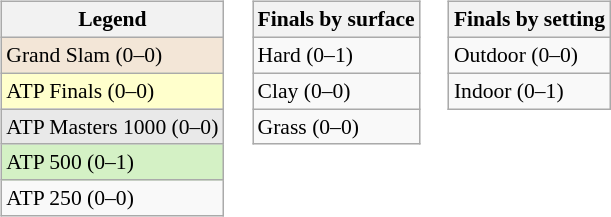<table>
<tr valign="top">
<td><br><table class=wikitable style="font-size:90%">
<tr>
<th>Legend</th>
</tr>
<tr style="background:#f3e6d7;">
<td>Grand Slam (0–0)</td>
</tr>
<tr style="background:#ffffcc;">
<td>ATP Finals (0–0)</td>
</tr>
<tr style="background:#e9e9e9;">
<td>ATP Masters 1000 (0–0)</td>
</tr>
<tr style="background:#d4f1c5;">
<td>ATP 500 (0–1)</td>
</tr>
<tr>
<td>ATP 250 (0–0)</td>
</tr>
</table>
</td>
<td><br><table class=wikitable style="font-size:90%">
<tr>
<th>Finals by surface</th>
</tr>
<tr>
<td>Hard (0–1)</td>
</tr>
<tr>
<td>Clay (0–0)</td>
</tr>
<tr>
<td>Grass (0–0)</td>
</tr>
</table>
</td>
<td><br><table class=wikitable style="font-size:90%">
<tr>
<th>Finals by setting</th>
</tr>
<tr>
<td>Outdoor (0–0)</td>
</tr>
<tr>
<td>Indoor (0–1)</td>
</tr>
</table>
</td>
</tr>
</table>
